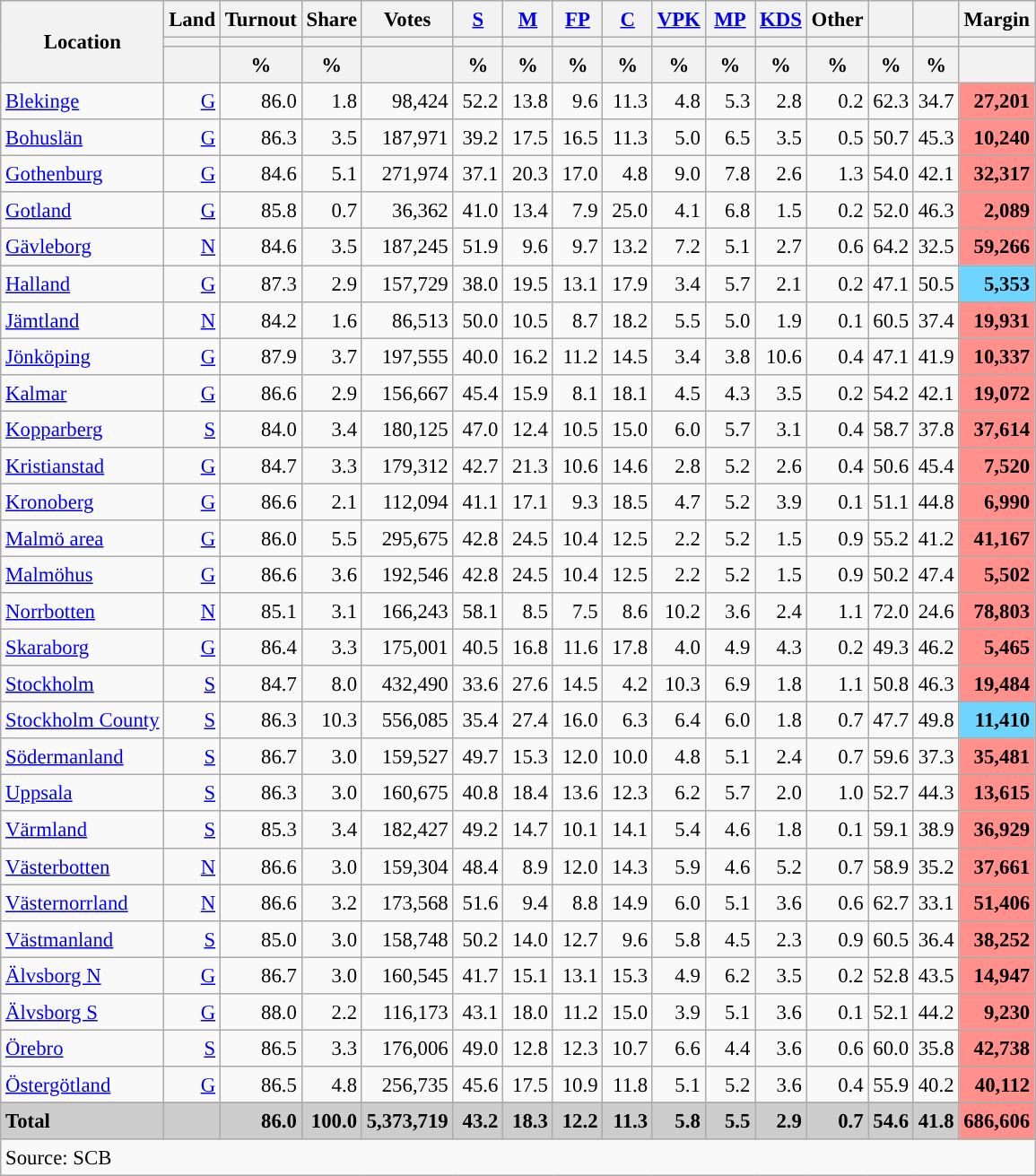<table class="wikitable sortable" style="text-align:right; font-size:95%; line-height:20px;">
<tr>
<th rowspan="3">Location</th>
<th>Land</th>
<th>Turnout</th>
<th>Share</th>
<th>Votes</th>
<th width="30px" class="unsortable"><a href='#'>S</a></th>
<th width="30px" class="unsortable"><a href='#'>M</a></th>
<th width="30px" class="unsortable"><a href='#'>FP</a></th>
<th width="30px" class="unsortable"><a href='#'>C</a></th>
<th width="30px" class="unsortable"><a href='#'>VPK</a></th>
<th width="30px" class="unsortable"><a href='#'>MP</a></th>
<th width="30px" class="unsortable"><a href='#'>KDS</a></th>
<th width="30px" class="unsortable">Other</th>
<th></th>
<th></th>
<th>Margin</th>
</tr>
<tr>
<th></th>
<th></th>
<th></th>
<th></th>
<th style="background:"></th>
<th style="background:"></th>
<th style="background:"></th>
<th style="background:"></th>
<th style="background:"></th>
<th style="background:"></th>
<th style="background:"></th>
<th style="background:"></th>
<th style="background:"></th>
<th style="background:"></th>
<th></th>
</tr>
<tr>
<th></th>
<th data-sort-type="number">%</th>
<th data-sort-type="number">%</th>
<th></th>
<th data-sort-type="number">%</th>
<th data-sort-type="number">%</th>
<th data-sort-type="number">%</th>
<th data-sort-type="number">%</th>
<th data-sort-type="number">%</th>
<th data-sort-type="number">%</th>
<th data-sort-type="number">%</th>
<th data-sort-type="number">%</th>
<th data-sort-type="number">%</th>
<th data-sort-type="number">%</th>
<th data-sort-type="number"></th>
</tr>
<tr>
<td align=left><a href='#'>Blekinge</a></td>
<td><a href='#'>G</a></td>
<td>86.0</td>
<td>1.8</td>
<td>98,424</td>
<td>52.2</td>
<td>13.8</td>
<td>9.6</td>
<td>11.3</td>
<td>4.8</td>
<td>5.3</td>
<td>2.8</td>
<td>0.2</td>
<td>62.3</td>
<td>34.7</td>
<td bgcolor=#ff908c><strong>27,201</strong></td>
</tr>
<tr>
<td align=left><a href='#'>Bohuslän</a></td>
<td><a href='#'>G</a></td>
<td>86.3</td>
<td>3.5</td>
<td>187,971</td>
<td>39.2</td>
<td>17.5</td>
<td>16.5</td>
<td>11.3</td>
<td>5.0</td>
<td>6.5</td>
<td>3.5</td>
<td>0.5</td>
<td>50.7</td>
<td>45.3</td>
<td bgcolor=#ff908c><strong>10,240</strong></td>
</tr>
<tr>
<td align=left><a href='#'>Gothenburg</a></td>
<td><a href='#'>G</a></td>
<td>84.6</td>
<td>5.1</td>
<td>271,974</td>
<td>37.1</td>
<td>20.3</td>
<td>17.0</td>
<td>4.8</td>
<td>9.0</td>
<td>7.8</td>
<td>2.6</td>
<td>1.3</td>
<td>54.0</td>
<td>42.1</td>
<td bgcolor=#ff908c><strong>32,317</strong></td>
</tr>
<tr>
<td align=left><a href='#'>Gotland</a></td>
<td><a href='#'>G</a></td>
<td>85.8</td>
<td>0.7</td>
<td>36,362</td>
<td>41.0</td>
<td>13.4</td>
<td>7.9</td>
<td>25.0</td>
<td>4.1</td>
<td>6.8</td>
<td>1.5</td>
<td>0.2</td>
<td>52.0</td>
<td>46.3</td>
<td bgcolor=#ff908c><strong>2,089</strong></td>
</tr>
<tr>
<td align=left><a href='#'>Gävleborg</a></td>
<td><a href='#'>N</a></td>
<td>84.6</td>
<td>3.5</td>
<td>187,245</td>
<td>51.9</td>
<td>9.6</td>
<td>9.7</td>
<td>13.2</td>
<td>7.2</td>
<td>5.1</td>
<td>2.7</td>
<td>0.6</td>
<td>64.2</td>
<td>32.5</td>
<td bgcolor=#ff908c><strong>59,266</strong></td>
</tr>
<tr>
<td align=left><a href='#'>Halland</a></td>
<td><a href='#'>G</a></td>
<td>87.3</td>
<td>2.9</td>
<td>157,729</td>
<td>38.0</td>
<td>19.5</td>
<td>13.1</td>
<td>17.9</td>
<td>3.4</td>
<td>5.7</td>
<td>2.1</td>
<td>0.2</td>
<td>47.1</td>
<td>50.5</td>
<td bgcolor=#6fd5fe><strong>5,353</strong></td>
</tr>
<tr>
<td align=left><a href='#'>Jämtland</a></td>
<td><a href='#'>N</a></td>
<td>84.2</td>
<td>1.6</td>
<td>86,513</td>
<td>50.0</td>
<td>10.5</td>
<td>8.7</td>
<td>18.2</td>
<td>5.5</td>
<td>5.0</td>
<td>1.9</td>
<td>0.1</td>
<td>60.5</td>
<td>37.4</td>
<td bgcolor=#ff908c><strong>19,931</strong></td>
</tr>
<tr>
<td align=left><a href='#'>Jönköping</a></td>
<td><a href='#'>G</a></td>
<td>87.9</td>
<td>3.7</td>
<td>197,555</td>
<td>40.0</td>
<td>16.2</td>
<td>11.2</td>
<td>14.5</td>
<td>3.4</td>
<td>3.8</td>
<td>10.6</td>
<td>0.4</td>
<td>47.1</td>
<td>41.9</td>
<td bgcolor=#ff908c><strong>10,337</strong></td>
</tr>
<tr>
<td align=left><a href='#'>Kalmar</a></td>
<td><a href='#'>G</a></td>
<td>86.6</td>
<td>2.9</td>
<td>156,667</td>
<td>45.4</td>
<td>15.9</td>
<td>8.1</td>
<td>18.1</td>
<td>4.5</td>
<td>4.3</td>
<td>3.5</td>
<td>0.2</td>
<td>54.2</td>
<td>42.1</td>
<td bgcolor=#ff908c><strong>19,072</strong></td>
</tr>
<tr>
<td align=left><a href='#'>Kopparberg</a></td>
<td><a href='#'>S</a></td>
<td>84.0</td>
<td>3.4</td>
<td>180,125</td>
<td>47.0</td>
<td>12.4</td>
<td>10.5</td>
<td>15.0</td>
<td>6.0</td>
<td>5.7</td>
<td>3.1</td>
<td>0.4</td>
<td>58.7</td>
<td>37.8</td>
<td bgcolor=#ff908c><strong>37,614</strong></td>
</tr>
<tr>
<td align=left><a href='#'>Kristianstad</a></td>
<td><a href='#'>G</a></td>
<td>84.7</td>
<td>3.3</td>
<td>179,312</td>
<td>42.7</td>
<td>21.3</td>
<td>10.6</td>
<td>14.6</td>
<td>2.8</td>
<td>5.2</td>
<td>2.6</td>
<td>0.4</td>
<td>50.6</td>
<td>45.4</td>
<td bgcolor=#ff908c><strong>7,520</strong></td>
</tr>
<tr>
<td align=left><a href='#'>Kronoberg</a></td>
<td><a href='#'>G</a></td>
<td>86.6</td>
<td>2.1</td>
<td>112,094</td>
<td>41.1</td>
<td>17.1</td>
<td>9.3</td>
<td>18.5</td>
<td>4.7</td>
<td>5.2</td>
<td>3.9</td>
<td>0.1</td>
<td>51.1</td>
<td>44.8</td>
<td bgcolor=#ff908c><strong>6,990</strong></td>
</tr>
<tr>
<td align=left><a href='#'>Malmö area</a></td>
<td><a href='#'>G</a></td>
<td>86.0</td>
<td>5.5</td>
<td>295,675</td>
<td>42.8</td>
<td>24.5</td>
<td>10.4</td>
<td>12.5</td>
<td>2.2</td>
<td>5.2</td>
<td>1.5</td>
<td>0.9</td>
<td>55.2</td>
<td>41.2</td>
<td bgcolor=#ff908c><strong>41,167</strong></td>
</tr>
<tr>
<td align=left><a href='#'>Malmöhus</a></td>
<td><a href='#'>G</a></td>
<td>86.6</td>
<td>3.6</td>
<td>192,546</td>
<td>42.8</td>
<td>24.5</td>
<td>10.4</td>
<td>12.5</td>
<td>2.2</td>
<td>5.2</td>
<td>1.5</td>
<td>0.9</td>
<td>50.2</td>
<td>47.4</td>
<td bgcolor=#ff908c><strong>5,502</strong></td>
</tr>
<tr>
<td align=left><a href='#'>Norrbotten</a></td>
<td><a href='#'>N</a></td>
<td>85.1</td>
<td>3.1</td>
<td>166,243</td>
<td>58.1</td>
<td>8.5</td>
<td>7.5</td>
<td>8.6</td>
<td>10.2</td>
<td>3.6</td>
<td>2.4</td>
<td>1.1</td>
<td>72.0</td>
<td>24.6</td>
<td bgcolor=#ff908c><strong>78,803</strong></td>
</tr>
<tr>
<td align=left><a href='#'>Skaraborg</a></td>
<td><a href='#'>G</a></td>
<td>86.4</td>
<td>3.3</td>
<td>175,001</td>
<td>40.5</td>
<td>16.8</td>
<td>11.6</td>
<td>17.8</td>
<td>4.0</td>
<td>4.9</td>
<td>4.3</td>
<td>0.2</td>
<td>49.3</td>
<td>46.2</td>
<td bgcolor=#ff908c><strong>5,465</strong></td>
</tr>
<tr>
<td align=left><a href='#'>Stockholm</a></td>
<td><a href='#'>S</a></td>
<td>84.7</td>
<td>8.0</td>
<td>432,490</td>
<td>33.6</td>
<td>27.6</td>
<td>14.5</td>
<td>4.2</td>
<td>10.3</td>
<td>6.9</td>
<td>1.8</td>
<td>1.1</td>
<td>50.8</td>
<td>46.3</td>
<td bgcolor=#ff908c><strong>19,484</strong></td>
</tr>
<tr>
<td align=left><a href='#'>Stockholm County</a></td>
<td><a href='#'>S</a></td>
<td>86.3</td>
<td>10.3</td>
<td>556,085</td>
<td>35.4</td>
<td>27.4</td>
<td>16.0</td>
<td>6.3</td>
<td>6.4</td>
<td>6.0</td>
<td>1.8</td>
<td>0.7</td>
<td>47.7</td>
<td>49.8</td>
<td bgcolor=#6fd5fe><strong>11,410</strong></td>
</tr>
<tr>
<td align=left><a href='#'>Södermanland</a></td>
<td><a href='#'>S</a></td>
<td>86.7</td>
<td>3.0</td>
<td>159,527</td>
<td>49.7</td>
<td>15.3</td>
<td>12.0</td>
<td>10.0</td>
<td>4.8</td>
<td>5.1</td>
<td>2.4</td>
<td>0.7</td>
<td>59.6</td>
<td>37.3</td>
<td bgcolor=#ff908c><strong>35,481</strong></td>
</tr>
<tr>
<td align=left><a href='#'>Uppsala</a></td>
<td><a href='#'>S</a></td>
<td>86.3</td>
<td>3.0</td>
<td>160,675</td>
<td>40.8</td>
<td>18.4</td>
<td>13.6</td>
<td>12.3</td>
<td>6.2</td>
<td>5.7</td>
<td>2.0</td>
<td>1.0</td>
<td>52.7</td>
<td>44.3</td>
<td bgcolor=#ff908c><strong>13,615</strong></td>
</tr>
<tr>
<td align=left><a href='#'>Värmland</a></td>
<td><a href='#'>S</a></td>
<td>85.3</td>
<td>3.4</td>
<td>182,427</td>
<td>49.2</td>
<td>14.7</td>
<td>10.1</td>
<td>14.1</td>
<td>5.4</td>
<td>4.6</td>
<td>1.8</td>
<td>0.1</td>
<td>59.1</td>
<td>38.9</td>
<td bgcolor=#ff908c><strong>36,929</strong></td>
</tr>
<tr>
<td align=left><a href='#'>Västerbotten</a></td>
<td><a href='#'>N</a></td>
<td>86.6</td>
<td>3.0</td>
<td>159,304</td>
<td>48.4</td>
<td>8.9</td>
<td>12.0</td>
<td>14.3</td>
<td>5.9</td>
<td>4.6</td>
<td>5.2</td>
<td>0.7</td>
<td>58.9</td>
<td>35.2</td>
<td bgcolor=#ff908c><strong>37,661</strong></td>
</tr>
<tr>
<td align=left><a href='#'>Västernorrland</a></td>
<td><a href='#'>N</a></td>
<td>86.6</td>
<td>3.2</td>
<td>173,568</td>
<td>51.6</td>
<td>9.4</td>
<td>8.8</td>
<td>14.9</td>
<td>6.0</td>
<td>5.1</td>
<td>3.6</td>
<td>0.6</td>
<td>62.7</td>
<td>33.1</td>
<td bgcolor=#ff908c><strong>51,406</strong></td>
</tr>
<tr>
<td align=left><a href='#'>Västmanland</a></td>
<td><a href='#'>S</a></td>
<td>85.0</td>
<td>3.0</td>
<td>158,748</td>
<td>50.2</td>
<td>14.0</td>
<td>12.7</td>
<td>9.6</td>
<td>5.8</td>
<td>4.5</td>
<td>2.3</td>
<td>0.9</td>
<td>60.5</td>
<td>36.4</td>
<td bgcolor=#ff908c><strong>38,252</strong></td>
</tr>
<tr>
<td align=left><a href='#'>Älvsborg N</a></td>
<td><a href='#'>G</a></td>
<td>86.7</td>
<td>3.0</td>
<td>160,545</td>
<td>41.7</td>
<td>15.1</td>
<td>13.1</td>
<td>15.3</td>
<td>4.9</td>
<td>6.2</td>
<td>3.5</td>
<td>0.2</td>
<td>52.8</td>
<td>43.5</td>
<td bgcolor=#ff908c><strong>14,947</strong></td>
</tr>
<tr>
<td align=left><a href='#'>Älvsborg S</a></td>
<td><a href='#'>G</a></td>
<td>88.0</td>
<td>2.2</td>
<td>116,173</td>
<td>43.1</td>
<td>18.0</td>
<td>11.2</td>
<td>15.0</td>
<td>3.9</td>
<td>5.1</td>
<td>3.6</td>
<td>0.1</td>
<td>52.1</td>
<td>44.2</td>
<td bgcolor=#ff908c><strong>9,230</strong></td>
</tr>
<tr>
<td align=left><a href='#'>Örebro</a></td>
<td><a href='#'>S</a></td>
<td>86.5</td>
<td>3.3</td>
<td>176,006</td>
<td>49.0</td>
<td>12.8</td>
<td>12.3</td>
<td>10.7</td>
<td>6.6</td>
<td>4.4</td>
<td>3.6</td>
<td>0.6</td>
<td>60.0</td>
<td>35.8</td>
<td bgcolor=#ff908c><strong>42,738</strong></td>
</tr>
<tr>
<td align=left><a href='#'>Östergötland</a></td>
<td><a href='#'>G</a></td>
<td>86.5</td>
<td>4.8</td>
<td>256,735</td>
<td>45.6</td>
<td>17.5</td>
<td>10.9</td>
<td>11.8</td>
<td>5.1</td>
<td>5.2</td>
<td>3.6</td>
<td>0.4</td>
<td>55.9</td>
<td>40.2</td>
<td bgcolor=#ff908c><strong>40,112</strong></td>
</tr>
<tr>
</tr>
<tr style="background:#CDCDCD;">
<td align=left><strong>Total</strong></td>
<td></td>
<td><strong>86.0</strong></td>
<td><strong>100.0</strong></td>
<td><strong>5,373,719</strong></td>
<td><strong>43.2</strong></td>
<td><strong>18.3</strong></td>
<td><strong>12.2</strong></td>
<td><strong>11.3</strong></td>
<td><strong>5.8</strong></td>
<td><strong>5.5</strong></td>
<td><strong>2.9</strong></td>
<td><strong>0.7</strong></td>
<td><strong>54.6</strong></td>
<td><strong>41.8</strong></td>
<td bgcolor=#ff908c><strong>686,606</strong></td>
</tr>
<tr>
<td align=left colspan=16>Source: SCB </td>
</tr>
</table>
